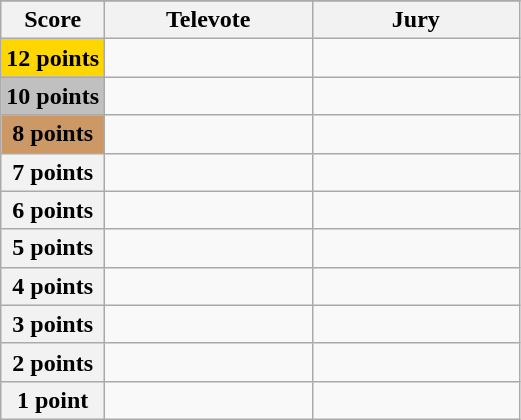<table class="wikitable">
<tr>
</tr>
<tr>
<th scope="col" width="20%">Score</th>
<th scope="col" width="40%">Televote</th>
<th scope="col" width="40%">Jury</th>
</tr>
<tr>
<th scope="row" style="background:gold">12 points</th>
<td></td>
<td></td>
</tr>
<tr>
<th scope="row" style="background:silver">10 points</th>
<td></td>
<td></td>
</tr>
<tr>
<th scope="row" style="background:#CC9966">8 points</th>
<td></td>
<td></td>
</tr>
<tr>
<th scope="row">7 points</th>
<td></td>
<td></td>
</tr>
<tr>
<th scope="row">6 points</th>
<td></td>
<td></td>
</tr>
<tr>
<th scope="row">5 points</th>
<td></td>
<td></td>
</tr>
<tr>
<th scope="row">4 points</th>
<td></td>
<td></td>
</tr>
<tr>
<th scope="row">3 points</th>
<td></td>
<td></td>
</tr>
<tr>
<th scope="row">2 points</th>
<td></td>
<td></td>
</tr>
<tr>
<th scope="row">1 point</th>
<td></td>
<td></td>
</tr>
</table>
